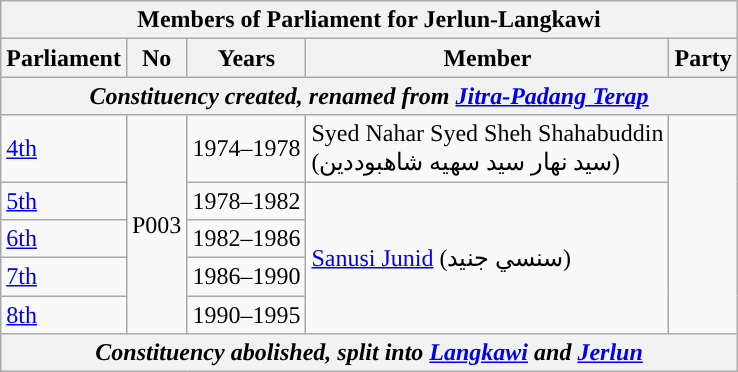<table class=wikitable>
<tr>
<th colspan="5">Members of Parliament for Jerlun-Langkawi</th>
</tr>
<tr>
<th>Parliament</th>
<th>No</th>
<th>Years</th>
<th>Member</th>
<th>Party</th>
</tr>
<tr>
<th colspan="5" align="center"><em>Constituency created, renamed from <a href='#'>Jitra-Padang Terap</a></em></th>
</tr>
<tr>
<td><a href='#'>4th</a></td>
<td rowspan="5">P003</td>
<td>1974–1978</td>
<td>Syed Nahar Syed Sheh Shahabuddin  <br> (سيد نهار سيد سهيه شاهبوددين)</td>
<td rowspan="5"></td>
</tr>
<tr>
<td><a href='#'>5th</a></td>
<td>1978–1982</td>
<td rowspan="4"><a href='#'>Sanusi Junid</a>  (سنسي جنيد)</td>
</tr>
<tr>
<td><a href='#'>6th</a></td>
<td>1982–1986</td>
</tr>
<tr>
<td><a href='#'>7th</a></td>
<td>1986–1990</td>
</tr>
<tr>
<td><a href='#'>8th</a></td>
<td>1990–1995</td>
</tr>
<tr>
<th colspan="5" align="center"><em>Constituency abolished, split into <a href='#'>Langkawi</a> and <a href='#'>Jerlun</a></em></th>
</tr>
</table>
